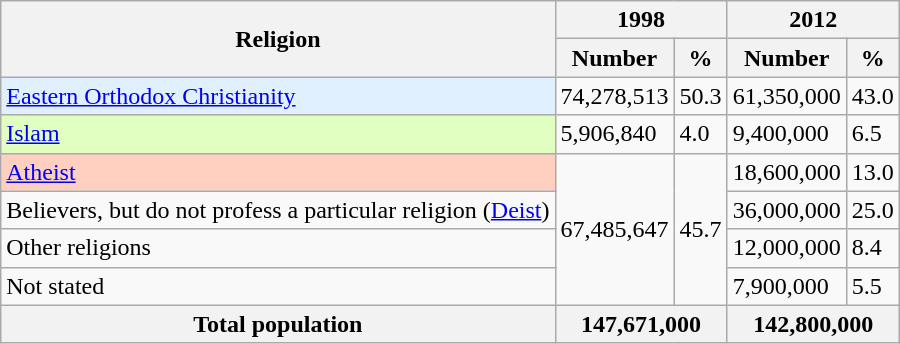<table class="wikitable">
<tr>
<th rowspan="2">Religion</th>
<th colspan="2">1998</th>
<th colspan="2">2012</th>
</tr>
<tr>
<th>Number</th>
<th>%</th>
<th>Number</th>
<th>%</th>
</tr>
<tr>
<td style="background:#E0F0FF;"><a href='#'>Eastern Orthodox Christianity</a></td>
<td>74,278,513</td>
<td>50.3</td>
<td>61,350,000</td>
<td>43.0</td>
</tr>
<tr>
<td style="background:#E0FFC0;"><a href='#'>Islam</a></td>
<td>5,906,840</td>
<td>4.0</td>
<td>9,400,000</td>
<td>6.5</td>
</tr>
<tr>
<td style="background:#FFD0C0;"><a href='#'>Atheist</a></td>
<td rowspan="4">67,485,647</td>
<td rowspan="4">45.7</td>
<td>18,600,000</td>
<td>13.0</td>
</tr>
<tr>
<td>Believers, but do not profess a particular religion (<a href='#'>Deist</a>)</td>
<td>36,000,000</td>
<td>25.0</td>
</tr>
<tr>
<td>Other religions</td>
<td>12,000,000</td>
<td>8.4</td>
</tr>
<tr>
<td>Not stated</td>
<td>7,900,000</td>
<td>5.5</td>
</tr>
<tr>
<th>Total population</th>
<th colspan="2">147,671,000</th>
<th colspan="2">142,800,000</th>
</tr>
</table>
